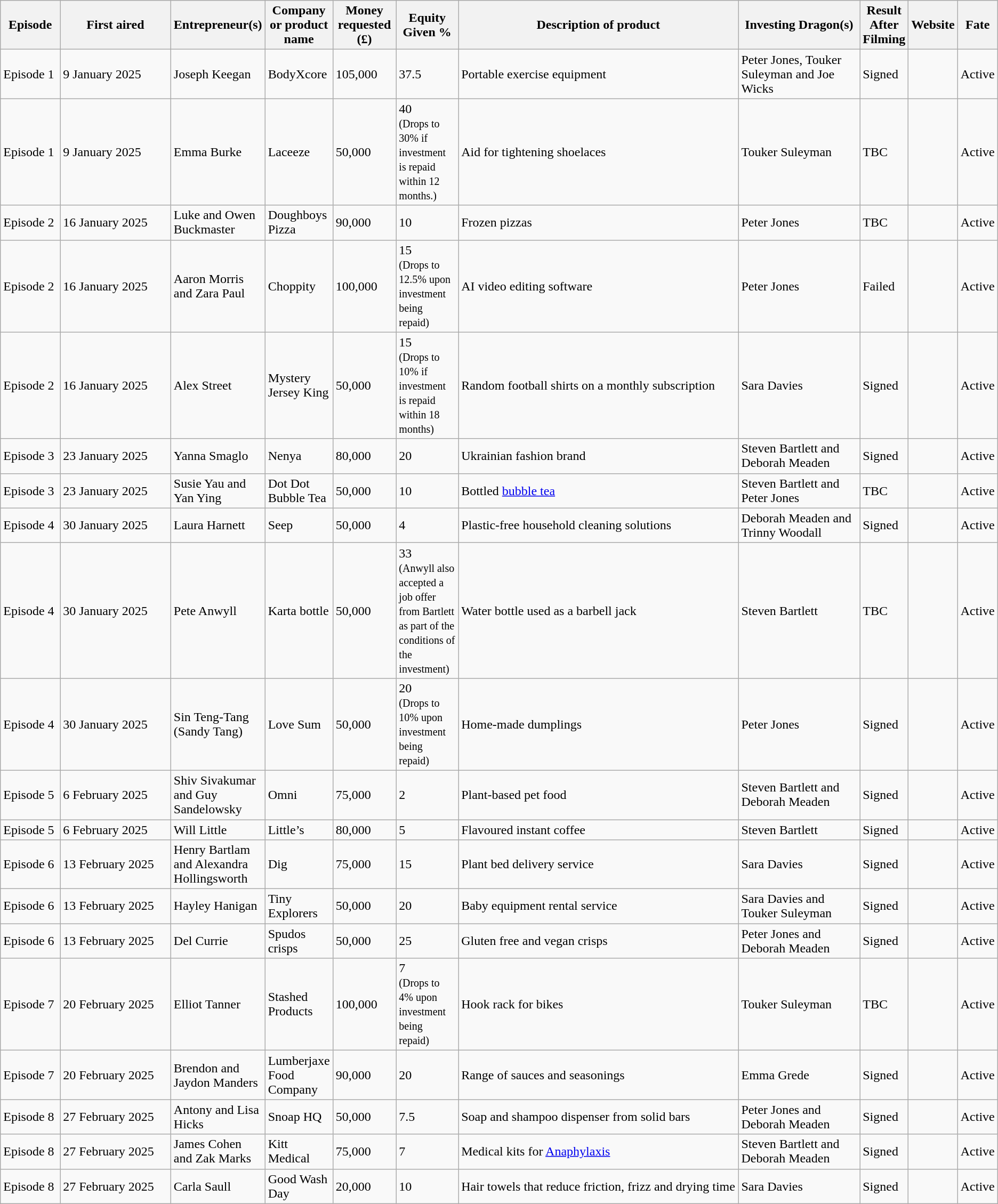<table class="wikitable sortable">
<tr>
<th style="width:75px">Episode</th>
<th style="width:175px">First aired</th>
<th style="width:100px">Entrepreneur(s)</th>
<th>Company or product name</th>
<th style="width:75px">Money requested (£)</th>
<th style="width:75px">Equity Given %</th>
<th style="width:500px">Description of product</th>
<th style="width:190px">Investing Dragon(s)</th>
<th>Result After Filming</th>
<th>Website</th>
<th>Fate</th>
</tr>
<tr>
<td>Episode 1</td>
<td>9 January 2025</td>
<td>Joseph Keegan</td>
<td>BodyXcore</td>
<td>105,000</td>
<td>37.5</td>
<td>Portable exercise equipment</td>
<td>Peter Jones, Touker Suleyman and Joe Wicks</td>
<td>Signed</td>
<td></td>
<td>Active </td>
</tr>
<tr>
<td>Episode 1</td>
<td>9 January 2025</td>
<td>Emma Burke</td>
<td>Laceeze</td>
<td>50,000</td>
<td>40 <br><small>(Drops to 30% if investment is repaid within 12 months.)</small></td>
<td>Aid for tightening shoelaces</td>
<td>Touker Suleyman</td>
<td>TBC</td>
<td></td>
<td>Active </td>
</tr>
<tr>
<td>Episode 2</td>
<td>16 January 2025</td>
<td>Luke and Owen Buckmaster</td>
<td>Doughboys Pizza</td>
<td>90,000</td>
<td>10</td>
<td>Frozen pizzas</td>
<td>Peter Jones</td>
<td>TBC</td>
<td></td>
<td>Active </td>
</tr>
<tr>
<td>Episode 2</td>
<td>16 January 2025</td>
<td>Aaron Morris and Zara Paul</td>
<td>Choppity</td>
<td>100,000</td>
<td>15<br><small>(Drops to 12.5% upon investment being repaid)</small></td>
<td>AI video editing software</td>
<td>Peter Jones</td>
<td>Failed </td>
<td></td>
<td>Active </td>
</tr>
<tr>
<td>Episode 2</td>
<td>16 January 2025</td>
<td>Alex Street</td>
<td>Mystery Jersey King</td>
<td>50,000</td>
<td>15<br><small>(Drops to 10% if investment is repaid within 18 months)</small></td>
<td>Random football shirts on a monthly subscription</td>
<td>Sara Davies</td>
<td>Signed</td>
<td></td>
<td>Active </td>
</tr>
<tr>
<td>Episode 3</td>
<td>23 January 2025</td>
<td>Yanna Smaglo</td>
<td>Nenya</td>
<td>80,000</td>
<td>20</td>
<td>Ukrainian fashion brand</td>
<td>Steven Bartlett and Deborah Meaden</td>
<td>Signed</td>
<td></td>
<td>Active </td>
</tr>
<tr>
<td>Episode 3</td>
<td>23 January 2025</td>
<td>Susie Yau and Yan Ying</td>
<td>Dot Dot Bubble Tea</td>
<td>50,000</td>
<td>10</td>
<td>Bottled <a href='#'>bubble tea</a></td>
<td>Steven Bartlett and Peter Jones</td>
<td>TBC</td>
<td></td>
<td>Active </td>
</tr>
<tr>
<td>Episode 4</td>
<td>30 January 2025</td>
<td>Laura Harnett</td>
<td>Seep</td>
<td>50,000</td>
<td>4</td>
<td>Plastic-free household cleaning solutions</td>
<td>Deborah Meaden and Trinny Woodall</td>
<td>Signed</td>
<td></td>
<td>Active </td>
</tr>
<tr>
<td>Episode 4</td>
<td>30 January 2025</td>
<td>Pete Anwyll</td>
<td>Karta bottle</td>
<td>50,000</td>
<td>33 <br><small>(Anwyll also accepted a job offer from Bartlett as part of the conditions of the investment)</small></td>
<td>Water bottle used as a barbell jack</td>
<td>Steven Bartlett</td>
<td>TBC</td>
<td></td>
<td>Active </td>
</tr>
<tr>
<td>Episode 4</td>
<td>30 January 2025</td>
<td>Sin Teng-Tang (Sandy Tang)</td>
<td>Love Sum</td>
<td>50,000</td>
<td>20 <br><small>(Drops to 10% upon investment being repaid)</small></td>
<td>Home-made dumplings</td>
<td>Peter Jones</td>
<td>Signed</td>
<td></td>
<td>Active </td>
</tr>
<tr>
<td>Episode 5</td>
<td>6 February 2025</td>
<td>Shiv Sivakumar and Guy Sandelowsky</td>
<td>Omni</td>
<td>75,000</td>
<td>2</td>
<td>Plant-based pet food</td>
<td>Steven Bartlett and Deborah Meaden</td>
<td>Signed</td>
<td></td>
<td>Active </td>
</tr>
<tr>
<td>Episode 5</td>
<td>6 February 2025</td>
<td>Will Little</td>
<td>Little’s</td>
<td>80,000</td>
<td>5</td>
<td>Flavoured instant coffee</td>
<td>Steven Bartlett</td>
<td>Signed</td>
<td></td>
<td>Active </td>
</tr>
<tr>
<td>Episode 6</td>
<td>13 February 2025</td>
<td>Henry Bartlam and Alexandra Hollingsworth</td>
<td>Dig</td>
<td>75,000</td>
<td>15</td>
<td>Plant bed delivery service</td>
<td>Sara Davies</td>
<td>Signed</td>
<td></td>
<td>Active </td>
</tr>
<tr>
<td>Episode 6</td>
<td>13 February 2025</td>
<td>Hayley Hanigan</td>
<td>Tiny Explorers</td>
<td>50,000</td>
<td>20</td>
<td>Baby equipment rental service</td>
<td>Sara Davies and Touker Suleyman</td>
<td>Signed</td>
<td></td>
<td>Active </td>
</tr>
<tr>
<td>Episode 6</td>
<td>13 February 2025</td>
<td>Del Currie</td>
<td>Spudos crisps</td>
<td>50,000</td>
<td>25</td>
<td>Gluten free and vegan crisps</td>
<td>Peter Jones and Deborah Meaden</td>
<td>Signed</td>
<td></td>
<td>Active </td>
</tr>
<tr>
<td>Episode 7 </td>
<td>20 February 2025</td>
<td>Elliot Tanner</td>
<td>Stashed Products</td>
<td>100,000</td>
<td>7 <br><small>(Drops to 4% upon investment being repaid)</small></td>
<td>Hook rack for bikes</td>
<td>Touker Suleyman</td>
<td>TBC</td>
<td></td>
<td>Active </td>
</tr>
<tr>
<td>Episode 7</td>
<td>20 February 2025</td>
<td>Brendon and Jaydon Manders</td>
<td>Lumberjaxe Food Company</td>
<td>90,000</td>
<td>20</td>
<td>Range of sauces and seasonings</td>
<td>Emma Grede</td>
<td>Signed</td>
<td></td>
<td>Active </td>
</tr>
<tr>
<td>Episode 8</td>
<td>27 February 2025</td>
<td>Antony and Lisa Hicks</td>
<td>Snoap HQ</td>
<td>50,000</td>
<td>7.5</td>
<td>Soap and shampoo dispenser from solid bars</td>
<td>Peter Jones and Deborah Meaden</td>
<td>Signed</td>
<td></td>
<td>Active </td>
</tr>
<tr>
<td>Episode 8</td>
<td>27 February 2025</td>
<td>James Cohen and Zak Marks</td>
<td>Kitt Medical</td>
<td>75,000</td>
<td>7</td>
<td>Medical kits for <a href='#'>Anaphylaxis</a></td>
<td>Steven Bartlett and Deborah Meaden</td>
<td>Signed</td>
<td></td>
<td>Active </td>
</tr>
<tr>
<td>Episode 8</td>
<td>27 February 2025</td>
<td>Carla Saull</td>
<td>Good Wash Day</td>
<td>20,000</td>
<td>10 <br></td>
<td>Hair towels that reduce friction, frizz and drying time</td>
<td>Sara Davies</td>
<td>Signed</td>
<td></td>
<td>Active </td>
</tr>
</table>
